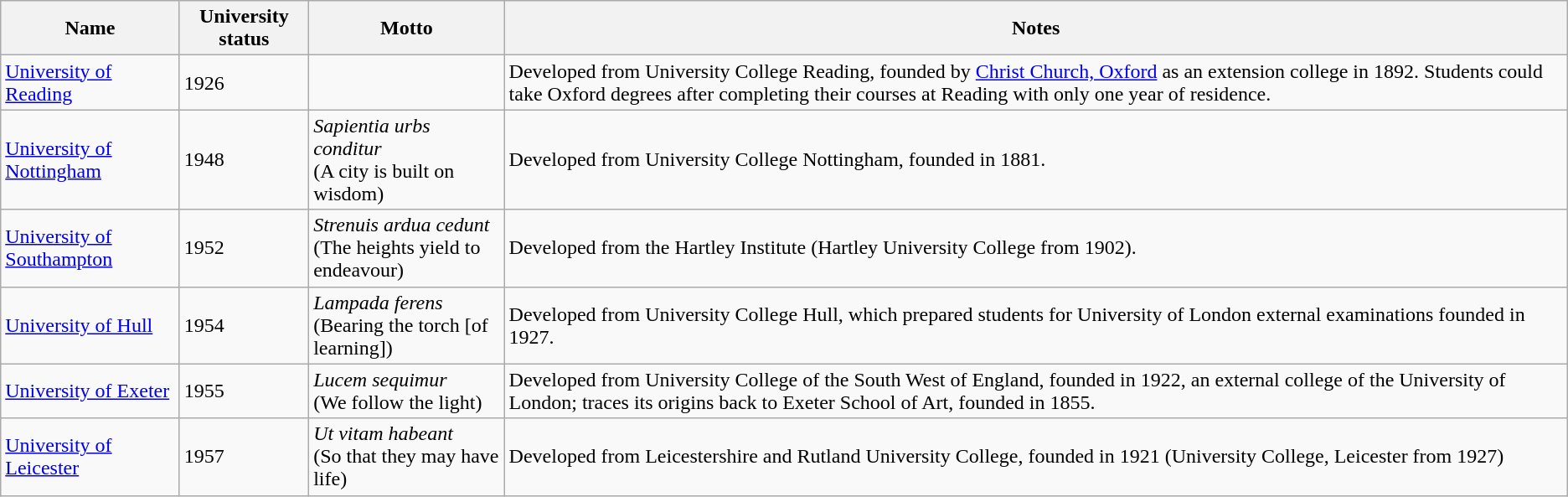<table class="wikitable sortable">
<tr>
<th>Name</th>
<th>University status</th>
<th>Motto</th>
<th>Notes</th>
</tr>
<tr>
<td><a href='#'>University of Reading</a></td>
<td>1926</td>
<td></td>
<td>Developed from University College Reading, founded by <a href='#'>Christ Church, Oxford</a> as an extension college in 1892. Students could take Oxford degrees after completing their courses at Reading with only one year of residence.</td>
</tr>
<tr>
<td><a href='#'>University of Nottingham</a></td>
<td>1948</td>
<td><em>Sapientia urbs conditur</em><br>(A city is built on wisdom)</td>
<td>Developed from University College Nottingham, founded in 1881.</td>
</tr>
<tr>
<td><a href='#'>University of Southampton</a></td>
<td>1952</td>
<td><em>Strenuis ardua cedunt</em><br>(The heights yield to endeavour)</td>
<td>Developed from the Hartley Institute (Hartley University College from 1902).</td>
</tr>
<tr>
<td><a href='#'>University of Hull</a></td>
<td>1954</td>
<td><em>Lampada ferens</em><br>(Bearing the torch [of learning])</td>
<td>Developed from University College Hull, which prepared students for University of London external examinations founded in 1927.</td>
</tr>
<tr>
<td><a href='#'>University of Exeter</a></td>
<td>1955</td>
<td><em>Lucem sequimur</em><br>(We follow the light)</td>
<td>Developed from University College of the South West of England, founded in 1922, an external college of the University of London; traces its origins back to Exeter School of Art, founded in 1855.</td>
</tr>
<tr>
<td><a href='#'>University of Leicester</a></td>
<td>1957</td>
<td><em>Ut vitam habeant</em><br>(So that they may have life)</td>
<td>Developed from Leicestershire and Rutland University College, founded in 1921 (University College, Leicester from 1927)</td>
</tr>
</table>
